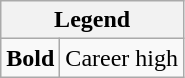<table class="wikitable mw-collapsible">
<tr>
<th colspan="2">Legend</th>
</tr>
<tr>
<td><strong>Bold</strong></td>
<td>Career high</td>
</tr>
</table>
